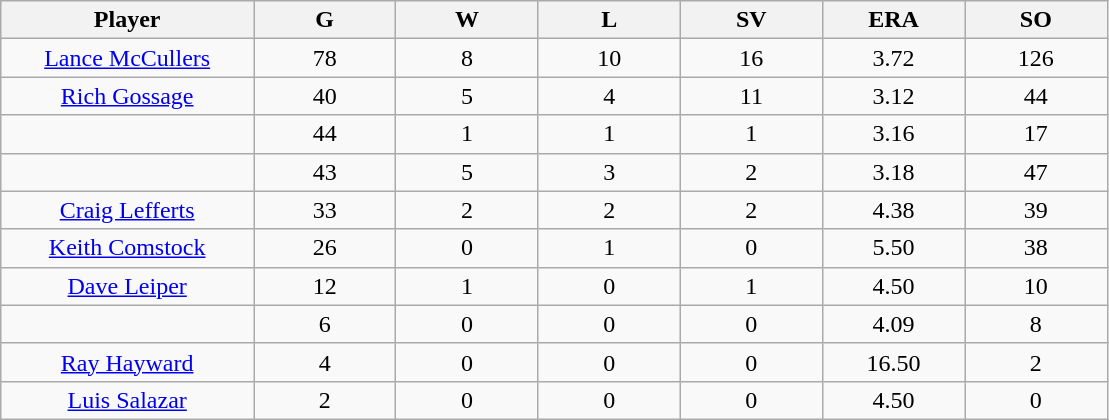<table class="wikitable sortable">
<tr>
<th bgcolor="#DDDDFF" width="16%">Player</th>
<th bgcolor="#DDDDFF" width="9%">G</th>
<th bgcolor="#DDDDFF" width="9%">W</th>
<th bgcolor="#DDDDFF" width="9%">L</th>
<th bgcolor="#DDDDFF" width="9%">SV</th>
<th bgcolor="#DDDDFF" width="9%">ERA</th>
<th bgcolor="#DDDDFF" width="9%">SO</th>
</tr>
<tr align="center">
<td><a href='#'>Lance McCullers</a></td>
<td>78</td>
<td>8</td>
<td>10</td>
<td>16</td>
<td>3.72</td>
<td>126</td>
</tr>
<tr align=center>
<td><a href='#'>Rich Gossage</a></td>
<td>40</td>
<td>5</td>
<td>4</td>
<td>11</td>
<td>3.12</td>
<td>44</td>
</tr>
<tr align=center>
<td></td>
<td>44</td>
<td>1</td>
<td>1</td>
<td>1</td>
<td>3.16</td>
<td>17</td>
</tr>
<tr align="center">
<td></td>
<td>43</td>
<td>5</td>
<td>3</td>
<td>2</td>
<td>3.18</td>
<td>47</td>
</tr>
<tr align="center">
<td><a href='#'>Craig Lefferts</a></td>
<td>33</td>
<td>2</td>
<td>2</td>
<td>2</td>
<td>4.38</td>
<td>39</td>
</tr>
<tr align=center>
<td><a href='#'>Keith Comstock</a></td>
<td>26</td>
<td>0</td>
<td>1</td>
<td>0</td>
<td>5.50</td>
<td>38</td>
</tr>
<tr align=center>
<td><a href='#'>Dave Leiper</a></td>
<td>12</td>
<td>1</td>
<td>0</td>
<td>1</td>
<td>4.50</td>
<td>10</td>
</tr>
<tr align=center>
<td></td>
<td>6</td>
<td>0</td>
<td>0</td>
<td>0</td>
<td>4.09</td>
<td>8</td>
</tr>
<tr align="center">
<td><a href='#'>Ray Hayward</a></td>
<td>4</td>
<td>0</td>
<td>0</td>
<td>0</td>
<td>16.50</td>
<td>2</td>
</tr>
<tr align=center>
<td><a href='#'>Luis Salazar</a></td>
<td>2</td>
<td>0</td>
<td>0</td>
<td>0</td>
<td>4.50</td>
<td>0</td>
</tr>
</table>
